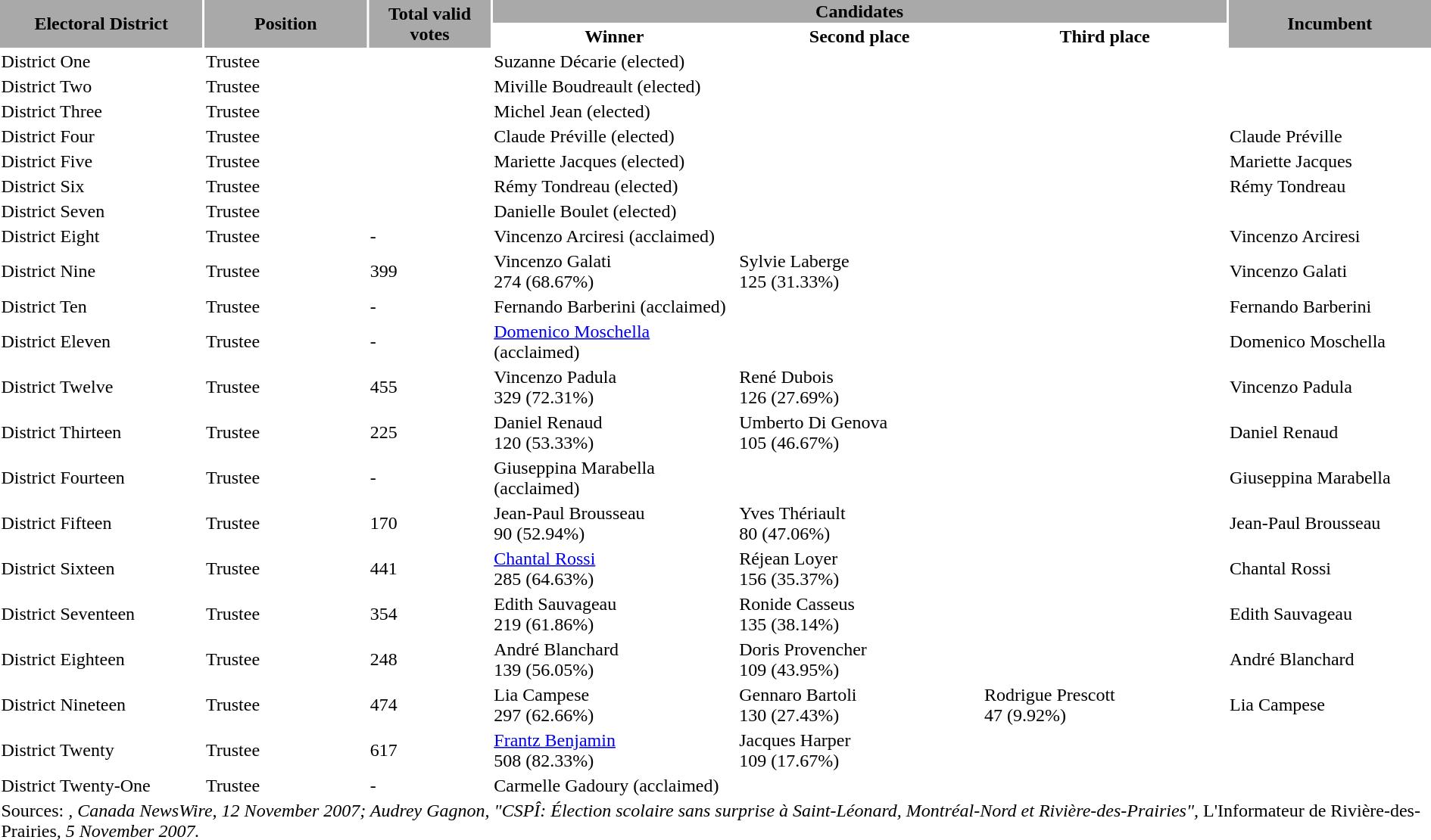<table class="toccolours collapsible collapsed" style="min-width:40em">
<tr style="background-color:darkgray">
<th width=10% rowspan=2>Electoral District</th>
<th width=8% rowspan=2>Position</th>
<th width=6% rowspan=2>Total valid votes</th>
<th colspan=3>Candidates</th>
<th width=10% rowspan=2>Incumbent</th>
</tr>
<tr>
<th width=12% >Winner</th>
<th width=12% >Second place</th>
<th width=12% >Third place</th>
</tr>
<tr>
<td>District One</td>
<td>Trustee</td>
<td></td>
<td>Suzanne Décarie (elected)</td>
<td></td>
<td></td>
<td></td>
</tr>
<tr>
<td>District Two</td>
<td>Trustee</td>
<td></td>
<td>Miville Boudreault (elected)</td>
<td></td>
<td></td>
<td></td>
</tr>
<tr>
<td>District Three</td>
<td>Trustee</td>
<td></td>
<td>Michel Jean (elected)</td>
<td></td>
<td></td>
<td></td>
</tr>
<tr>
<td>District Four</td>
<td>Trustee</td>
<td></td>
<td>Claude Préville (elected)</td>
<td></td>
<td></td>
<td>Claude Préville</td>
</tr>
<tr>
<td>District Five</td>
<td>Trustee</td>
<td></td>
<td>Mariette Jacques (elected)</td>
<td></td>
<td></td>
<td>Mariette Jacques</td>
</tr>
<tr>
<td>District Six</td>
<td>Trustee</td>
<td></td>
<td>Rémy Tondreau (elected)</td>
<td></td>
<td></td>
<td>Rémy Tondreau</td>
</tr>
<tr>
<td>District Seven</td>
<td>Trustee</td>
<td></td>
<td>Danielle Boulet (elected)</td>
<td></td>
<td></td>
<td></td>
</tr>
<tr>
<td>District Eight</td>
<td>Trustee</td>
<td>-</td>
<td>Vincenzo Arciresi (acclaimed)</td>
<td></td>
<td></td>
<td>Vincenzo Arciresi</td>
</tr>
<tr>
<td>District Nine</td>
<td>Trustee</td>
<td>399</td>
<td>Vincenzo Galati<br>274 (68.67%)</td>
<td>Sylvie Laberge<br>125 (31.33%)</td>
<td></td>
<td>Vincenzo Galati</td>
</tr>
<tr>
<td>District Ten</td>
<td>Trustee</td>
<td>-</td>
<td>Fernando Barberini (acclaimed)</td>
<td></td>
<td></td>
<td>Fernando Barberini</td>
</tr>
<tr>
<td>District Eleven</td>
<td>Trustee</td>
<td>-</td>
<td><a href='#'>Domenico Moschella</a> (acclaimed)</td>
<td></td>
<td></td>
<td>Domenico Moschella</td>
</tr>
<tr>
<td>District Twelve</td>
<td>Trustee</td>
<td>455</td>
<td>Vincenzo Padula<br>329 (72.31%)</td>
<td>René Dubois<br>126 (27.69%)</td>
<td></td>
<td>Vincenzo Padula</td>
</tr>
<tr>
<td>District Thirteen</td>
<td>Trustee</td>
<td>225</td>
<td>Daniel Renaud<br>120 (53.33%)</td>
<td>Umberto Di Genova<br>105 (46.67%)</td>
<td></td>
<td>Daniel Renaud</td>
</tr>
<tr>
<td>District Fourteen</td>
<td>Trustee</td>
<td>-</td>
<td>Giuseppina Marabella (acclaimed)</td>
<td></td>
<td></td>
<td>Giuseppina Marabella</td>
</tr>
<tr>
<td>District Fifteen</td>
<td>Trustee</td>
<td>170</td>
<td>Jean-Paul Brousseau<br>90 (52.94%)</td>
<td>Yves Thériault<br>80 (47.06%)</td>
<td></td>
<td>Jean-Paul Brousseau</td>
</tr>
<tr>
<td>District Sixteen</td>
<td>Trustee</td>
<td>441</td>
<td><a href='#'>Chantal Rossi</a><br>285 (64.63%)</td>
<td>Réjean Loyer<br>156 (35.37%)</td>
<td></td>
<td>Chantal Rossi</td>
</tr>
<tr>
<td>District Seventeen</td>
<td>Trustee</td>
<td>354</td>
<td>Edith Sauvageau<br>219 (61.86%)</td>
<td>Ronide Casseus<br>135 (38.14%)</td>
<td></td>
<td>Edith Sauvageau</td>
</tr>
<tr>
<td>District Eighteen</td>
<td>Trustee</td>
<td>248</td>
<td>André Blanchard<br>139 (56.05%)</td>
<td>Doris Provencher<br>109 (43.95%)</td>
<td></td>
<td>André Blanchard</td>
</tr>
<tr>
<td>District Nineteen</td>
<td>Trustee</td>
<td>474</td>
<td>Lia Campese<br>297 (62.66%)</td>
<td>Gennaro Bartoli<br>130 (27.43%)</td>
<td>Rodrigue Prescott<br>47 (9.92%)</td>
<td>Lia Campese</td>
</tr>
<tr>
<td>District Twenty</td>
<td>Trustee</td>
<td>617</td>
<td><a href='#'>Frantz Benjamin</a><br>508 (82.33%)</td>
<td>Jacques Harper<br>109 (17.67%)</td>
<td></td>
<td></td>
</tr>
<tr>
<td>District Twenty-One</td>
<td>Trustee</td>
<td>-</td>
<td>Carmelle Gadoury (acclaimed)</td>
<td></td>
<td></td>
<td></td>
</tr>
<tr>
<td colspan=7>Sources: <em>, Canada NewsWire, 12 November 2007; Audrey Gagnon, "CSPÎ: Élection scolaire sans surprise à Saint-Léonard, Montréal-Nord et Rivière-des-Prairies", </em>L'Informateur de Rivière-des-Prairies<em>, 5 November 2007.</em></td>
</tr>
</table>
